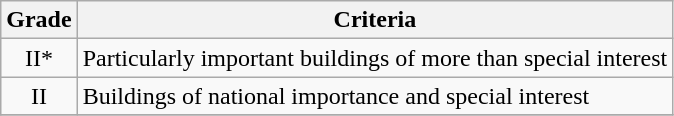<table class="wikitable" border="1">
<tr>
<th>Grade</th>
<th>Criteria</th>
</tr>
<tr>
<td align="center" >II*</td>
<td>Particularly important buildings of more than special interest</td>
</tr>
<tr>
<td align="center" >II</td>
<td>Buildings of national importance and special interest</td>
</tr>
<tr>
</tr>
</table>
